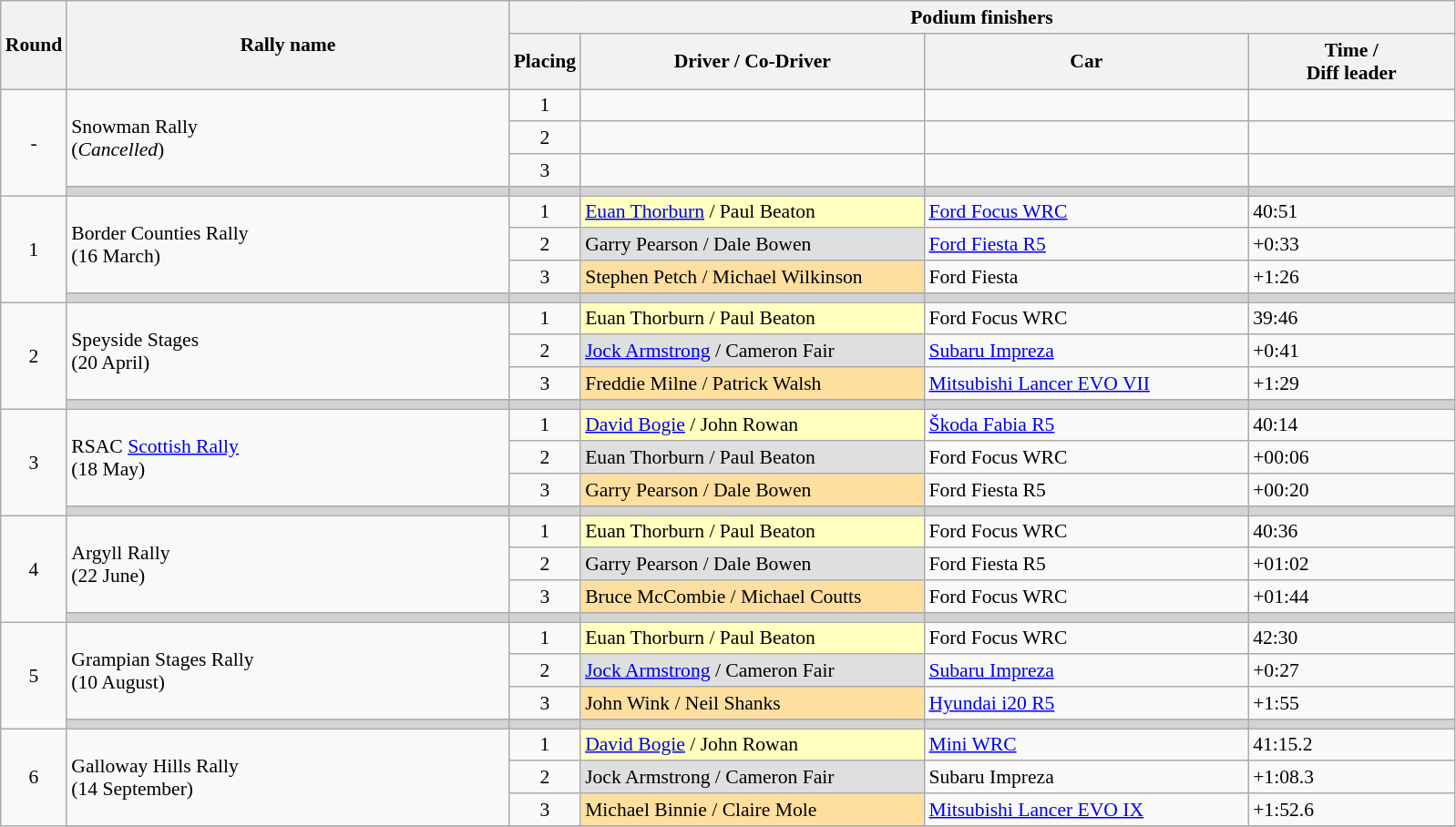<table class="wikitable" style="font-size:90%;">
<tr>
<th rowspan=2>Round</th>
<th style="width:22em" rowspan=2>Rally name</th>
<th colspan=4>Podium finishers</th>
</tr>
<tr>
<th>Placing</th>
<th style="width:17em">Driver / Co-Driver</th>
<th style="width:16em">Car</th>
<th style="width:10em">Time /<br>Diff leader<br></th>
</tr>
<tr>
<td rowspan=4 align=center>-</td>
<td rowspan=3>Snowman Rally<br>(<em>Cancelled</em>)</td>
<td align=center>1</td>
<td></td>
<td></td>
<td></td>
</tr>
<tr>
<td align=center>2</td>
<td></td>
<td></td>
<td></td>
</tr>
<tr>
<td align=center>3</td>
<td></td>
<td></td>
<td></td>
</tr>
<tr style="background:lightgrey;">
<td></td>
<td></td>
<td></td>
<td></td>
<td></td>
</tr>
<tr>
<td rowspan=4 align=center>1</td>
<td rowspan=3>Border Counties Rally <br>(16 March)</td>
<td align=center>1</td>
<td style="background:#ffffbf;"><a href='#'>Euan Thorburn</a> / Paul Beaton</td>
<td><a href='#'>Ford Focus WRC</a></td>
<td>40:51</td>
</tr>
<tr>
<td align=center>2</td>
<td style="background:#dfdfdf;">Garry Pearson / Dale Bowen</td>
<td><a href='#'>Ford Fiesta R5</a></td>
<td>+0:33</td>
</tr>
<tr>
<td align=center>3</td>
<td style="background:#ffdf9f;">Stephen Petch / Michael Wilkinson</td>
<td>Ford Fiesta</td>
<td>+1:26</td>
</tr>
<tr style="background:lightgrey;">
<td></td>
<td></td>
<td></td>
<td></td>
<td></td>
</tr>
<tr>
<td rowspan=4 align=center>2</td>
<td rowspan=3>Speyside Stages <br>(20 April)</td>
<td align=center>1</td>
<td style="background:#ffffbf;">Euan Thorburn / Paul Beaton</td>
<td>Ford Focus WRC</td>
<td>39:46</td>
</tr>
<tr>
<td align=center>2</td>
<td style="background:#dfdfdf;"><a href='#'>Jock Armstrong</a> / Cameron Fair</td>
<td><a href='#'>Subaru Impreza</a></td>
<td>+0:41</td>
</tr>
<tr>
<td align=center>3</td>
<td style="background:#ffdf9f;">Freddie Milne / Patrick Walsh</td>
<td><a href='#'>Mitsubishi Lancer EVO VII</a></td>
<td>+1:29</td>
</tr>
<tr style="background:lightgrey;">
<td></td>
<td></td>
<td></td>
<td></td>
<td></td>
</tr>
<tr>
<td rowspan=4 align=center>3</td>
<td rowspan=3>RSAC <a href='#'>Scottish Rally</a><br>(18 May)</td>
<td align=center>1</td>
<td style="background:#ffffbf;"><a href='#'>David Bogie</a> / John Rowan</td>
<td><a href='#'>Škoda Fabia R5</a></td>
<td>40:14</td>
</tr>
<tr>
<td align=center>2</td>
<td style="background:#dfdfdf;">Euan Thorburn / Paul Beaton</td>
<td>Ford Focus WRC</td>
<td>+00:06</td>
</tr>
<tr>
<td align=center>3</td>
<td style="background:#ffdf9f;">Garry Pearson / Dale Bowen</td>
<td>Ford Fiesta R5</td>
<td>+00:20</td>
</tr>
<tr style="background:lightgrey;">
<td></td>
<td></td>
<td></td>
<td></td>
<td></td>
</tr>
<tr>
<td rowspan=4 align=center>4</td>
<td rowspan=3>Argyll Rally <br>(22 June)</td>
<td align=center>1</td>
<td style="background:#ffffbf;">Euan Thorburn / Paul Beaton</td>
<td>Ford Focus WRC</td>
<td>40:36</td>
</tr>
<tr>
<td align=center>2</td>
<td style="background:#dfdfdf;">Garry Pearson / Dale Bowen</td>
<td>Ford Fiesta R5</td>
<td>+01:02</td>
</tr>
<tr>
<td align=center>3</td>
<td style="background:#ffdf9f;">Bruce McCombie / Michael Coutts</td>
<td>Ford Focus WRC</td>
<td>+01:44</td>
</tr>
<tr style="background:lightgrey;">
<td></td>
<td></td>
<td></td>
<td></td>
<td></td>
</tr>
<tr>
<td rowspan=4 align=center>5</td>
<td rowspan=3>Grampian Stages Rally <br>(10 August)</td>
<td align=center>1</td>
<td style="background:#ffffbf;">Euan Thorburn / Paul Beaton</td>
<td>Ford Focus WRC</td>
<td>42:30</td>
</tr>
<tr>
<td align=center>2</td>
<td style="background:#dfdfdf;"><a href='#'>Jock Armstrong</a> / Cameron Fair</td>
<td><a href='#'>Subaru Impreza</a></td>
<td>+0:27</td>
</tr>
<tr>
<td align=center>3</td>
<td style="background:#ffdf9f;">John Wink / Neil Shanks</td>
<td><a href='#'>Hyundai i20 R5</a></td>
<td>+1:55</td>
</tr>
<tr style="background:lightgrey;">
<td></td>
<td></td>
<td></td>
<td></td>
<td></td>
</tr>
<tr>
<td rowspan=4 align=center>6</td>
<td rowspan=3>Galloway Hills Rally<br>(14 September)</td>
<td align=center>1</td>
<td style="background:#ffffbf;"><a href='#'>David Bogie</a> / John Rowan</td>
<td><a href='#'>Mini WRC</a></td>
<td>41:15.2</td>
</tr>
<tr>
<td align=center>2</td>
<td style="background:#dfdfdf;">Jock Armstrong / Cameron Fair</td>
<td>Subaru Impreza</td>
<td>+1:08.3</td>
</tr>
<tr>
<td align=center>3</td>
<td style="background:#ffdf9f;">Michael Binnie / Claire Mole</td>
<td><a href='#'>Mitsubishi Lancer EVO IX</a></td>
<td>+1:52.6</td>
</tr>
<tr>
</tr>
</table>
